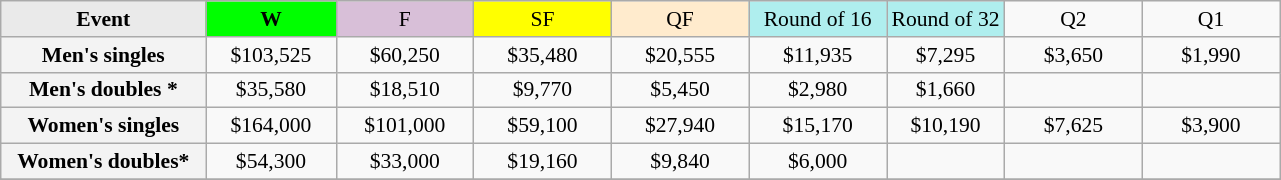<table class=wikitable style=font-size:90%;text-align:center>
<tr>
<td style="width:130px; background:#eaeaea;"><strong>Event</strong></td>
<td style="width:80px; background:lime;"><strong>W</strong></td>
<td style="width:85px; background:thistle;">F</td>
<td style="width:85px; background:#ff0;">SF</td>
<td style="width:85px; background:#ffebcd;">QF</td>
<td style="width:85px; background:#afeeee;">Round of 16</td>
<td style="background:#afeeee;">Round of 32</td>
<td width=85>Q2</td>
<td width=85>Q1</td>
</tr>
<tr>
<td style="background:#f3f3f3;"><strong>Men's singles</strong></td>
<td>$103,525</td>
<td>$60,250</td>
<td>$35,480</td>
<td>$20,555</td>
<td>$11,935</td>
<td>$7,295</td>
<td>$3,650</td>
<td>$1,990</td>
</tr>
<tr>
<td style="background:#f3f3f3;"><strong>Men's doubles *</strong></td>
<td>$35,580</td>
<td>$18,510</td>
<td>$9,770</td>
<td>$5,450</td>
<td>$2,980</td>
<td>$1,660</td>
<td></td>
<td></td>
</tr>
<tr>
<td style="background:#f3f3f3;"><strong>Women's singles</strong></td>
<td>$164,000</td>
<td>$101,000</td>
<td>$59,100</td>
<td>$27,940</td>
<td>$15,170</td>
<td>$10,190</td>
<td>$7,625</td>
<td>$3,900</td>
</tr>
<tr>
<td style="background:#f3f3f3;"><strong>Women's doubles*</strong></td>
<td>$54,300</td>
<td>$33,000</td>
<td>$19,160</td>
<td>$9,840</td>
<td>$6,000</td>
<td></td>
<td></td>
<td></td>
</tr>
<tr>
</tr>
</table>
